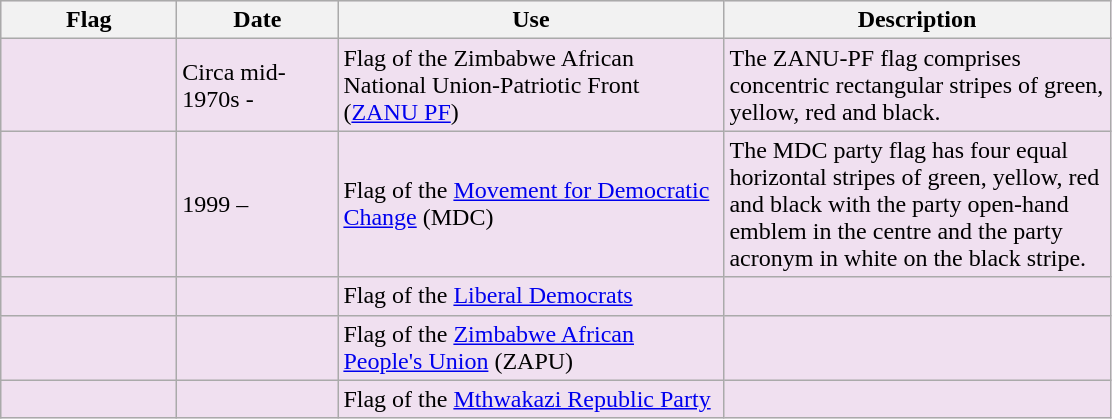<table class="wikitable" style="background:#f0e0f0;">
<tr style="background:#efefef;">
<th style="width:110px;">Flag</th>
<th style="width:100px;">Date</th>
<th style="width:250px;">Use</th>
<th style="width:250px;">Description</th>
</tr>
<tr>
<td></td>
<td>Circa mid-1970s -</td>
<td>Flag of the Zimbabwe African National Union-Patriotic Front (<a href='#'>ZANU PF</a>)</td>
<td>The ZANU-PF flag comprises concentric rectangular stripes of green, yellow, red and black.</td>
</tr>
<tr>
<td></td>
<td>1999 –</td>
<td>Flag of the <a href='#'>Movement for Democratic Change</a> (MDC)</td>
<td>The MDC party flag has four equal horizontal stripes of green, yellow, red and black with the party open-hand emblem in the centre and the party acronym in white on the black stripe.</td>
</tr>
<tr>
<td></td>
<td></td>
<td>Flag of the <a href='#'>Liberal Democrats</a></td>
<td></td>
</tr>
<tr>
<td></td>
<td></td>
<td>Flag of the <a href='#'>Zimbabwe African People's Union</a> (ZAPU)</td>
<td></td>
</tr>
<tr>
<td></td>
<td></td>
<td>Flag of the <a href='#'>Mthwakazi Republic Party</a></td>
<td></td>
</tr>
</table>
